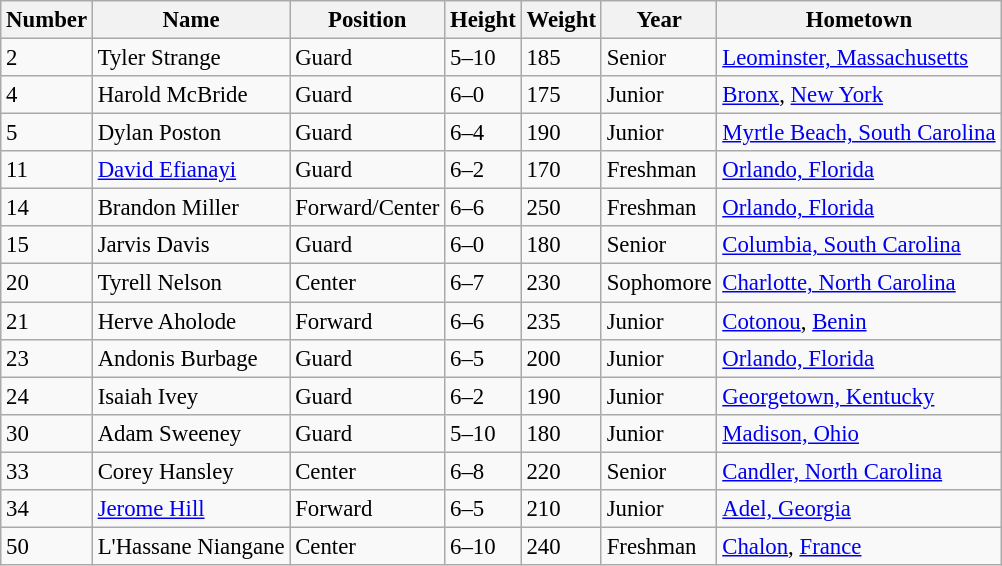<table class="wikitable sortable" style="font-size: 95%;">
<tr>
<th>Number</th>
<th>Name</th>
<th>Position</th>
<th>Height</th>
<th>Weight</th>
<th>Year</th>
<th>Hometown</th>
</tr>
<tr>
<td>2</td>
<td>Tyler Strange</td>
<td>Guard</td>
<td>5–10</td>
<td>185</td>
<td>Senior</td>
<td><a href='#'>Leominster, Massachusetts</a></td>
</tr>
<tr>
<td>4</td>
<td>Harold McBride</td>
<td>Guard</td>
<td>6–0</td>
<td>175</td>
<td>Junior</td>
<td><a href='#'>Bronx</a>, <a href='#'>New York</a></td>
</tr>
<tr>
<td>5</td>
<td>Dylan Poston</td>
<td>Guard</td>
<td>6–4</td>
<td>190</td>
<td>Junior</td>
<td><a href='#'>Myrtle Beach, South Carolina</a></td>
</tr>
<tr>
<td>11</td>
<td><a href='#'>David Efianayi</a></td>
<td>Guard</td>
<td>6–2</td>
<td>170</td>
<td>Freshman</td>
<td><a href='#'>Orlando, Florida</a></td>
</tr>
<tr>
<td>14</td>
<td>Brandon Miller</td>
<td>Forward/Center</td>
<td>6–6</td>
<td>250</td>
<td>Freshman</td>
<td><a href='#'>Orlando, Florida</a></td>
</tr>
<tr>
<td>15</td>
<td>Jarvis Davis</td>
<td>Guard</td>
<td>6–0</td>
<td>180</td>
<td>Senior</td>
<td><a href='#'>Columbia, South Carolina</a></td>
</tr>
<tr>
<td>20</td>
<td>Tyrell Nelson</td>
<td>Center</td>
<td>6–7</td>
<td>230</td>
<td>Sophomore</td>
<td><a href='#'>Charlotte, North Carolina</a></td>
</tr>
<tr>
<td>21</td>
<td>Herve Aholode</td>
<td>Forward</td>
<td>6–6</td>
<td>235</td>
<td>Junior</td>
<td><a href='#'>Cotonou</a>, <a href='#'>Benin</a></td>
</tr>
<tr>
<td>23</td>
<td>Andonis Burbage</td>
<td>Guard</td>
<td>6–5</td>
<td>200</td>
<td>Junior</td>
<td><a href='#'>Orlando, Florida</a></td>
</tr>
<tr>
<td>24</td>
<td>Isaiah Ivey</td>
<td>Guard</td>
<td>6–2</td>
<td>190</td>
<td>Junior</td>
<td><a href='#'>Georgetown, Kentucky</a></td>
</tr>
<tr>
<td>30</td>
<td>Adam Sweeney</td>
<td>Guard</td>
<td>5–10</td>
<td>180</td>
<td>Junior</td>
<td><a href='#'>Madison, Ohio</a></td>
</tr>
<tr>
<td>33</td>
<td>Corey Hansley</td>
<td>Center</td>
<td>6–8</td>
<td>220</td>
<td>Senior</td>
<td><a href='#'>Candler, North Carolina</a></td>
</tr>
<tr>
<td>34</td>
<td><a href='#'>Jerome Hill</a></td>
<td>Forward</td>
<td>6–5</td>
<td>210</td>
<td>Junior</td>
<td><a href='#'>Adel, Georgia</a></td>
</tr>
<tr>
<td>50</td>
<td>L'Hassane Niangane</td>
<td>Center</td>
<td>6–10</td>
<td>240</td>
<td>Freshman</td>
<td><a href='#'>Chalon</a>, <a href='#'>France</a></td>
</tr>
</table>
